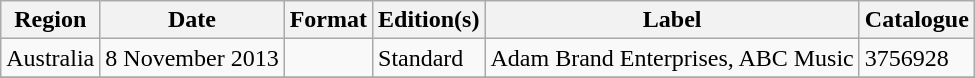<table class="wikitable plainrowheaders">
<tr>
<th scope="col">Region</th>
<th scope="col">Date</th>
<th scope="col">Format</th>
<th scope="col">Edition(s)</th>
<th scope="col">Label</th>
<th scope="col">Catalogue</th>
</tr>
<tr>
<td>Australia</td>
<td>8 November 2013</td>
<td></td>
<td>Standard</td>
<td>Adam Brand Enterprises, ABC Music</td>
<td>3756928</td>
</tr>
<tr>
</tr>
</table>
